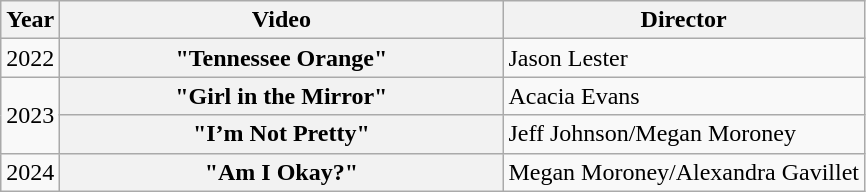<table class="wikitable plainrowheaders">
<tr>
<th>Year</th>
<th style="width:18em;">Video</th>
<th>Director</th>
</tr>
<tr>
<td>2022</td>
<th scope="row">"Tennessee Orange"</th>
<td>Jason Lester</td>
</tr>
<tr>
<td rowspan=2>2023</td>
<th scope="row">"Girl in the Mirror"</th>
<td>Acacia Evans</td>
</tr>
<tr>
<th scope="row">"I’m Not Pretty"</th>
<td>Jeff Johnson/Megan Moroney</td>
</tr>
<tr>
<td>2024</td>
<th scope="row">"Am I Okay?"</th>
<td>Megan Moroney/Alexandra Gavillet</td>
</tr>
</table>
